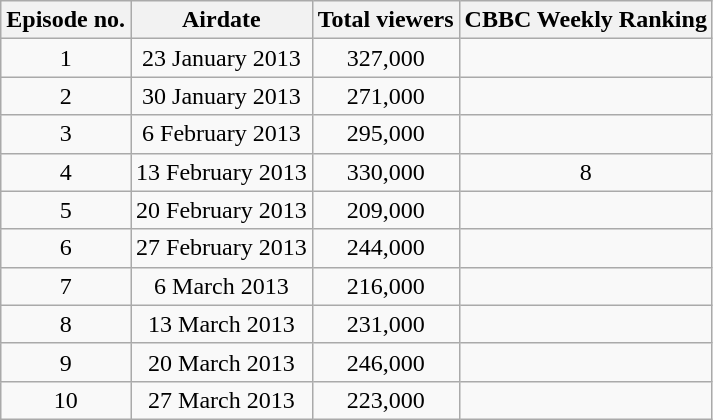<table class="wikitable" style="text-align:center;">
<tr>
<th>Episode no.</th>
<th>Airdate</th>
<th>Total viewers</th>
<th>CBBC Weekly Ranking</th>
</tr>
<tr>
<td>1</td>
<td>23 January 2013</td>
<td>327,000</td>
<td></td>
</tr>
<tr>
<td>2</td>
<td>30 January 2013</td>
<td>271,000</td>
<td></td>
</tr>
<tr>
<td>3</td>
<td>6 February 2013</td>
<td>295,000</td>
<td></td>
</tr>
<tr>
<td>4</td>
<td>13 February 2013</td>
<td>330,000</td>
<td>8</td>
</tr>
<tr>
<td>5</td>
<td>20 February 2013</td>
<td>209,000</td>
<td></td>
</tr>
<tr>
<td>6</td>
<td>27 February 2013</td>
<td>244,000</td>
<td></td>
</tr>
<tr>
<td>7</td>
<td>6 March 2013</td>
<td>216,000</td>
<td></td>
</tr>
<tr>
<td>8</td>
<td>13 March 2013</td>
<td>231,000</td>
<td></td>
</tr>
<tr>
<td>9</td>
<td>20 March 2013</td>
<td>246,000</td>
<td></td>
</tr>
<tr>
<td>10</td>
<td>27 March 2013</td>
<td>223,000</td>
<td></td>
</tr>
</table>
